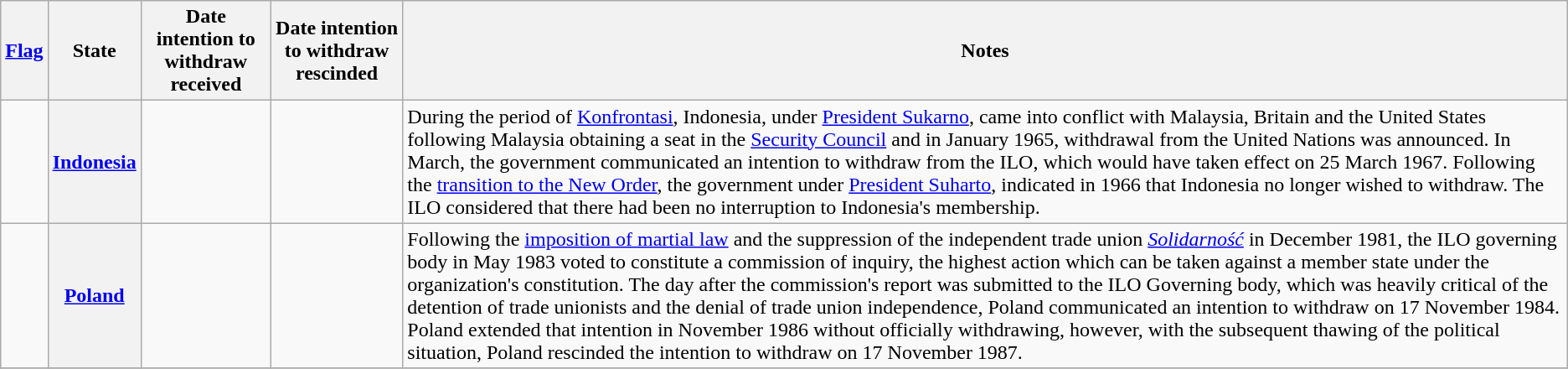<table class="wikitable sortable">
<tr>
<th scope="col" class="unsortable"><a href='#'>Flag</a></th>
<th scope="col">State</th>
<th scope="col">Date intention to withdraw received</th>
<th scope="col">Date intention to withdraw rescinded</th>
<th>Notes</th>
</tr>
<tr>
<td></td>
<th scope="row"><a href='#'>Indonesia</a></th>
<td></td>
<td></td>
<td>During the period of <a href='#'>Konfrontasi</a>, Indonesia, under <a href='#'>President Sukarno</a>, came into conflict with Malaysia, Britain and the United States following Malaysia obtaining a seat in the <a href='#'>Security Council</a> and in January 1965, withdrawal from the United Nations was announced. In March, the government communicated an intention to withdraw from the ILO, which would have taken effect on 25 March 1967. Following the <a href='#'>transition to the New Order</a>, the government under <a href='#'>President Suharto</a>, indicated in 1966 that Indonesia no longer wished to withdraw. The ILO considered that there had been no interruption to Indonesia's membership.</td>
</tr>
<tr>
<td></td>
<th scope="row"><a href='#'>Poland</a></th>
<td></td>
<td></td>
<td>Following the <a href='#'>imposition of martial law</a> and the suppression of the independent trade union <em><a href='#'>Solidarność</a></em> in December 1981, the ILO governing body in May 1983 voted to constitute a commission of inquiry, the highest action which can be taken against a member state under the organization's constitution. The day after the commission's report was submitted to the ILO Governing body, which was heavily critical of the detention of trade unionists and the denial of trade union independence, Poland communicated an intention to withdraw on 17 November 1984. Poland extended that intention in November 1986 without officially withdrawing, however, with the subsequent thawing of the political situation, Poland rescinded the intention to withdraw on 17 November 1987.</td>
</tr>
<tr>
</tr>
</table>
